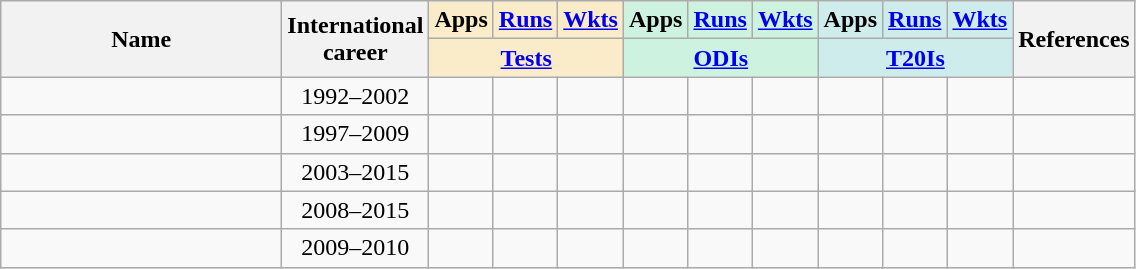<table class="wikitable sortable" style="text-align: center;">
<tr>
<th style="width:180px" rowspan="2">Name</th>
<th rowspan="2">International<br>career</th>
<th style="background:#faecc8">Apps</th>
<th style="background:#faecc8"><a href='#'>Runs</a></th>
<th style="background:#faecc8"><a href='#'>Wkts</a></th>
<th style="background:#cef2e0">Apps</th>
<th style="background:#cef2e0"><a href='#'>Runs</a></th>
<th style="background:#cef2e0"><a href='#'>Wkts</a></th>
<th style="background:#CFECEC">Apps</th>
<th style="background:#CFECEC"><a href='#'>Runs</a></th>
<th style="background:#CFECEC"><a href='#'>Wkts</a></th>
<th class="unsortable" rowspan="2">References</th>
</tr>
<tr class="unsortable">
<th colspan="3" style="background:#faecc8"><a href='#'>Tests</a></th>
<th colspan="3" style="background:#cef2e0"><a href='#'>ODIs</a></th>
<th colspan="3" style="background:#CFECEC"><a href='#'>T20Is</a></th>
</tr>
<tr>
<td></td>
<td>1992–2002</td>
<td></td>
<td></td>
<td></td>
<td></td>
<td></td>
<td></td>
<td></td>
<td></td>
<td></td>
<td></td>
</tr>
<tr>
<td></td>
<td>1997–2009</td>
<td></td>
<td></td>
<td></td>
<td></td>
<td></td>
<td></td>
<td></td>
<td></td>
<td></td>
<td></td>
</tr>
<tr>
<td></td>
<td>2003–2015</td>
<td></td>
<td></td>
<td></td>
<td></td>
<td></td>
<td></td>
<td></td>
<td></td>
<td></td>
<td></td>
</tr>
<tr>
<td></td>
<td>2008–2015</td>
<td></td>
<td></td>
<td></td>
<td></td>
<td></td>
<td></td>
<td></td>
<td></td>
<td></td>
<td></td>
</tr>
<tr>
<td></td>
<td>2009–2010</td>
<td></td>
<td></td>
<td></td>
<td></td>
<td></td>
<td></td>
<td></td>
<td></td>
<td></td>
<td></td>
</tr>
</table>
